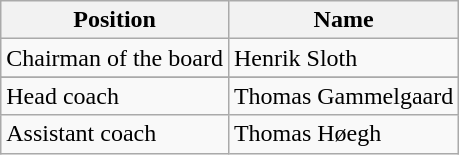<table class="wikitable">
<tr>
<th>Position</th>
<th>Name</th>
</tr>
<tr>
<td>Chairman of the board</td>
<td> Henrik Sloth</td>
</tr>
<tr>
</tr>
<tr>
<td>Head coach</td>
<td> Thomas Gammelgaard</td>
</tr>
<tr>
<td>Assistant coach</td>
<td> Thomas Høegh</td>
</tr>
</table>
